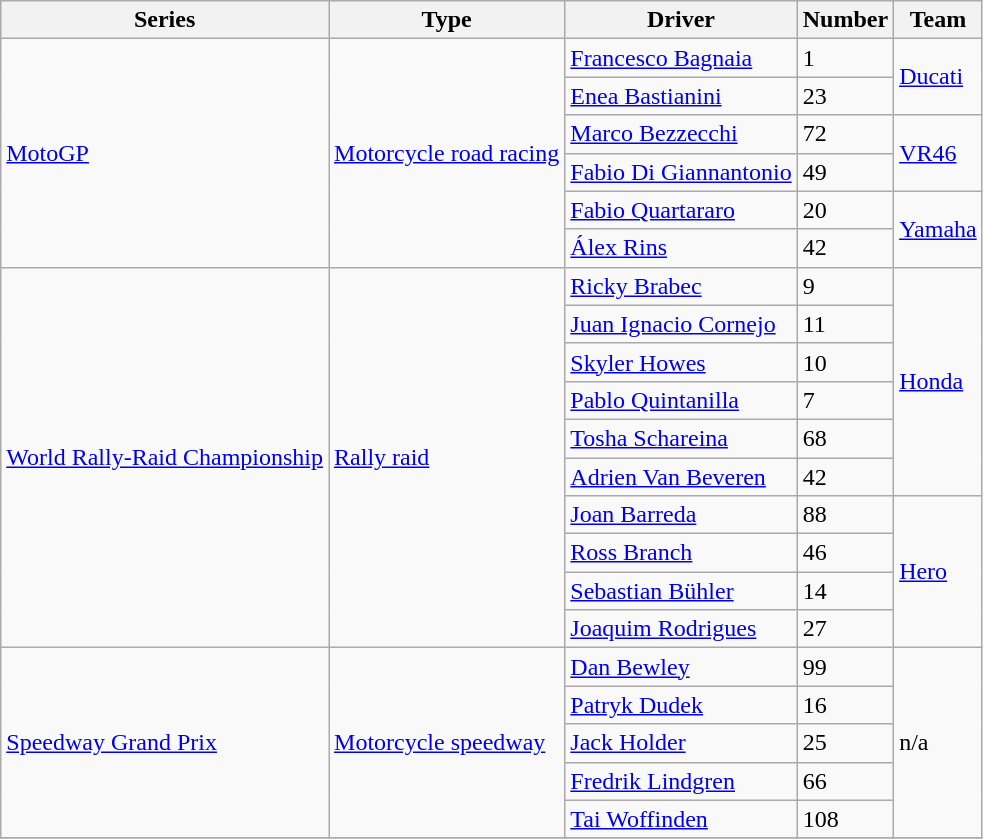<table class="wikitable">
<tr>
<th>Series</th>
<th>Type</th>
<th>Driver</th>
<th>Number</th>
<th>Team</th>
</tr>
<tr>
<td rowspan="6"><a href='#'>MotoGP</a></td>
<td rowspan="6"><a href='#'>Motorcycle road racing</a></td>
<td><a href='#'>Francesco Bagnaia</a></td>
<td>1</td>
<td rowspan="2"><a href='#'>Ducati</a></td>
</tr>
<tr>
<td><a href='#'>Enea Bastianini</a></td>
<td>23</td>
</tr>
<tr>
<td><a href='#'>Marco Bezzecchi</a></td>
<td>72</td>
<td rowspan="2"><a href='#'>VR46</a></td>
</tr>
<tr>
<td><a href='#'>Fabio Di Giannantonio</a></td>
<td>49</td>
</tr>
<tr>
<td><a href='#'>Fabio Quartararo</a></td>
<td>20</td>
<td rowspan="2"><a href='#'>Yamaha</a></td>
</tr>
<tr>
<td><a href='#'>Álex Rins</a></td>
<td>42</td>
</tr>
<tr>
<td rowspan="10"><a href='#'>World Rally-Raid Championship</a></td>
<td rowspan="10"><a href='#'>Rally raid</a></td>
<td><a href='#'>Ricky Brabec</a></td>
<td>9</td>
<td rowspan="6"><a href='#'>Honda</a></td>
</tr>
<tr>
<td><a href='#'>Juan Ignacio Cornejo</a></td>
<td>11</td>
</tr>
<tr>
<td><a href='#'>Skyler Howes</a></td>
<td>10</td>
</tr>
<tr>
<td><a href='#'>Pablo Quintanilla</a></td>
<td>7</td>
</tr>
<tr>
<td><a href='#'>Tosha Schareina</a></td>
<td>68</td>
</tr>
<tr>
<td><a href='#'>Adrien Van Beveren</a></td>
<td>42</td>
</tr>
<tr>
<td><a href='#'>Joan Barreda</a></td>
<td>88</td>
<td rowspan="4"><a href='#'>Hero</a></td>
</tr>
<tr>
<td><a href='#'>Ross Branch</a></td>
<td>46</td>
</tr>
<tr>
<td><a href='#'>Sebastian Bühler</a></td>
<td>14</td>
</tr>
<tr>
<td><a href='#'>Joaquim Rodrigues</a></td>
<td>27</td>
</tr>
<tr>
<td rowspan="5"><a href='#'>Speedway Grand Prix</a></td>
<td rowspan="5"><a href='#'>Motorcycle speedway</a></td>
<td><a href='#'>Dan Bewley</a></td>
<td>99</td>
<td rowspan="5">n/a</td>
</tr>
<tr>
<td><a href='#'>Patryk Dudek</a></td>
<td>16</td>
</tr>
<tr>
<td><a href='#'>Jack Holder</a></td>
<td>25</td>
</tr>
<tr>
<td><a href='#'>Fredrik Lindgren</a></td>
<td>66</td>
</tr>
<tr>
<td><a href='#'>Tai Woffinden</a></td>
<td>108</td>
</tr>
<tr>
</tr>
</table>
